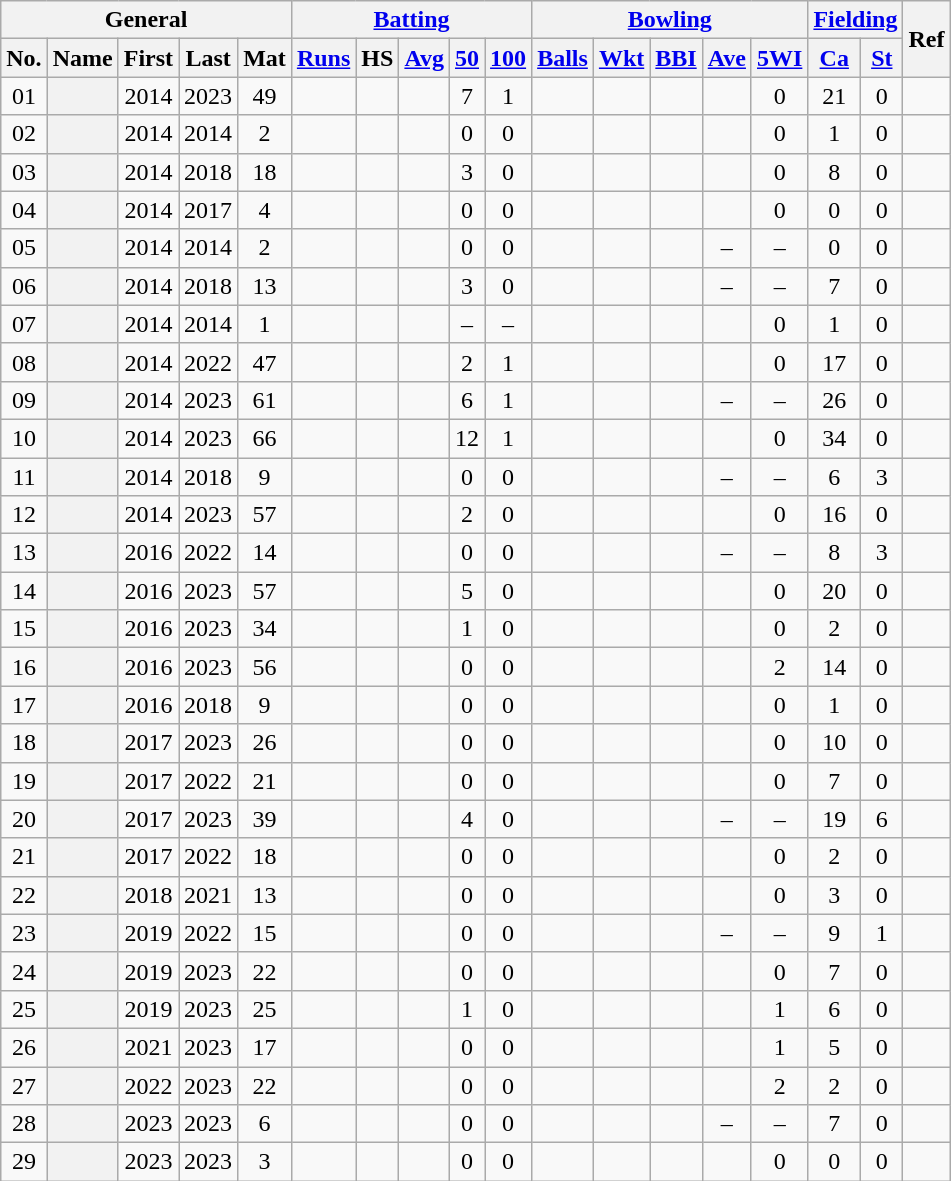<table class="wikitable sortable plainrowheaders">
<tr align="center">
<th scope="col" colspan=5 class="unsortable">General</th>
<th scope="col" colspan=5 class="unsortable"><a href='#'>Batting</a></th>
<th scope="col" colspan=5 class="unsortable"><a href='#'>Bowling</a></th>
<th scope="col" colspan=2 class="unsortable"><a href='#'>Fielding</a></th>
<th scope="col" rowspan=2 class="unsortable">Ref</th>
</tr>
<tr align="center">
<th scope="col">No.</th>
<th scope="col">Name</th>
<th scope="col">First</th>
<th scope="col">Last</th>
<th scope="col">Mat</th>
<th scope="col"><a href='#'>Runs</a></th>
<th scope="col">HS</th>
<th scope="col"><a href='#'>Avg</a></th>
<th scope="col"><a href='#'>50</a></th>
<th scope="col"><a href='#'>100</a></th>
<th scope="col"><a href='#'>Balls</a></th>
<th scope="col"><a href='#'>Wkt</a></th>
<th scope="col"><a href='#'>BBI</a></th>
<th scope="col"><a href='#'>Ave</a></th>
<th><a href='#'>5WI</a></th>
<th scope="col"><a href='#'>Ca</a></th>
<th scope="col"><a href='#'>St</a></th>
</tr>
<tr align="center">
<td><span>0</span>1</td>
<th scope="row"></th>
<td>2014</td>
<td>2023</td>
<td>49</td>
<td></td>
<td></td>
<td></td>
<td>7</td>
<td>1</td>
<td></td>
<td></td>
<td></td>
<td></td>
<td>0</td>
<td>21</td>
<td>0</td>
<td></td>
</tr>
<tr align="center">
<td><span>0</span>2</td>
<th scope="row"> </th>
<td>2014</td>
<td>2014</td>
<td>2</td>
<td></td>
<td></td>
<td></td>
<td>0</td>
<td>0</td>
<td></td>
<td></td>
<td></td>
<td></td>
<td>0</td>
<td>1</td>
<td>0</td>
<td></td>
</tr>
<tr align="center">
<td><span>0</span>3</td>
<th scope="row"></th>
<td>2014</td>
<td>2018</td>
<td>18</td>
<td></td>
<td></td>
<td></td>
<td>3</td>
<td>0</td>
<td></td>
<td></td>
<td></td>
<td></td>
<td>0</td>
<td>8</td>
<td>0</td>
<td></td>
</tr>
<tr align="center">
<td><span>0</span>4</td>
<th scope="row"></th>
<td>2014</td>
<td>2017</td>
<td>4</td>
<td></td>
<td></td>
<td></td>
<td>0</td>
<td>0</td>
<td></td>
<td></td>
<td></td>
<td></td>
<td>0</td>
<td>0</td>
<td>0</td>
<td></td>
</tr>
<tr align="center">
<td><span>0</span>5</td>
<th scope="row"></th>
<td>2014</td>
<td>2014</td>
<td>2</td>
<td></td>
<td></td>
<td></td>
<td>0</td>
<td>0</td>
<td></td>
<td></td>
<td></td>
<td>–</td>
<td>–</td>
<td>0</td>
<td>0</td>
<td></td>
</tr>
<tr align="center">
<td><span>0</span>6</td>
<th scope="row"></th>
<td>2014</td>
<td>2018</td>
<td>13</td>
<td></td>
<td></td>
<td></td>
<td>3</td>
<td>0</td>
<td></td>
<td></td>
<td></td>
<td>–</td>
<td>–</td>
<td>7</td>
<td>0</td>
<td></td>
</tr>
<tr align="center">
<td><span>0</span>7</td>
<th scope="row"></th>
<td>2014</td>
<td>2014</td>
<td>1</td>
<td></td>
<td></td>
<td></td>
<td>–</td>
<td>–</td>
<td></td>
<td></td>
<td></td>
<td></td>
<td>0</td>
<td>1</td>
<td>0</td>
<td></td>
</tr>
<tr align="center">
<td><span>0</span>8</td>
<th scope="row"></th>
<td>2014</td>
<td>2022</td>
<td>47</td>
<td></td>
<td></td>
<td></td>
<td>2</td>
<td>1</td>
<td></td>
<td></td>
<td></td>
<td></td>
<td>0</td>
<td>17</td>
<td>0</td>
<td></td>
</tr>
<tr align="center">
<td><span>0</span>9</td>
<th scope="row"></th>
<td>2014</td>
<td>2023</td>
<td>61</td>
<td></td>
<td></td>
<td></td>
<td>6</td>
<td>1</td>
<td></td>
<td></td>
<td></td>
<td>–</td>
<td>–</td>
<td>26</td>
<td>0</td>
<td></td>
</tr>
<tr align="center">
<td>10</td>
<th scope="row"> </th>
<td>2014</td>
<td>2023</td>
<td>66</td>
<td></td>
<td></td>
<td></td>
<td>12</td>
<td>1</td>
<td></td>
<td></td>
<td></td>
<td></td>
<td>0</td>
<td>34</td>
<td>0</td>
<td></td>
</tr>
<tr align="center">
<td>11</td>
<th scope="row"> </th>
<td>2014</td>
<td>2018</td>
<td>9</td>
<td></td>
<td></td>
<td></td>
<td>0</td>
<td>0</td>
<td></td>
<td></td>
<td></td>
<td>–</td>
<td>–</td>
<td>6</td>
<td>3</td>
<td></td>
</tr>
<tr align="center">
<td>12</td>
<th scope="row"></th>
<td>2014</td>
<td>2023</td>
<td>57</td>
<td></td>
<td></td>
<td></td>
<td>2</td>
<td>0</td>
<td></td>
<td></td>
<td></td>
<td></td>
<td>0</td>
<td>16</td>
<td>0</td>
<td></td>
</tr>
<tr align="center">
<td>13</td>
<th scope="row"> </th>
<td>2016</td>
<td>2022</td>
<td>14</td>
<td></td>
<td></td>
<td></td>
<td>0</td>
<td>0</td>
<td></td>
<td></td>
<td></td>
<td>–</td>
<td>–</td>
<td>8</td>
<td>3</td>
<td></td>
</tr>
<tr align="center">
<td>14</td>
<th scope="row"></th>
<td>2016</td>
<td>2023</td>
<td>57</td>
<td></td>
<td></td>
<td></td>
<td>5</td>
<td>0</td>
<td></td>
<td></td>
<td></td>
<td></td>
<td>0</td>
<td>20</td>
<td>0</td>
<td></td>
</tr>
<tr align="center">
<td>15</td>
<th scope="row"></th>
<td>2016</td>
<td>2023</td>
<td>34</td>
<td></td>
<td></td>
<td></td>
<td>1</td>
<td>0</td>
<td></td>
<td></td>
<td></td>
<td></td>
<td>0</td>
<td>2</td>
<td>0</td>
<td></td>
</tr>
<tr align="center">
<td>16</td>
<th scope="row"></th>
<td>2016</td>
<td>2023</td>
<td>56</td>
<td></td>
<td></td>
<td></td>
<td>0</td>
<td>0</td>
<td></td>
<td></td>
<td></td>
<td></td>
<td>2</td>
<td>14</td>
<td>0</td>
<td></td>
</tr>
<tr align="center">
<td>17</td>
<th scope="row"></th>
<td>2016</td>
<td>2018</td>
<td>9</td>
<td></td>
<td></td>
<td></td>
<td>0</td>
<td>0</td>
<td></td>
<td></td>
<td></td>
<td></td>
<td>0</td>
<td>1</td>
<td>0</td>
<td></td>
</tr>
<tr align="center">
<td>18</td>
<th scope="row"></th>
<td>2017</td>
<td>2023</td>
<td>26</td>
<td></td>
<td></td>
<td></td>
<td>0</td>
<td>0</td>
<td></td>
<td></td>
<td></td>
<td></td>
<td>0</td>
<td>10</td>
<td>0</td>
<td></td>
</tr>
<tr align="center">
<td>19</td>
<th scope="row"></th>
<td>2017</td>
<td>2022</td>
<td>21</td>
<td></td>
<td></td>
<td></td>
<td>0</td>
<td>0</td>
<td></td>
<td></td>
<td></td>
<td></td>
<td>0</td>
<td>7</td>
<td>0</td>
<td></td>
</tr>
<tr align="center">
<td>20</td>
<th scope="row"> </th>
<td>2017</td>
<td>2023</td>
<td>39</td>
<td></td>
<td></td>
<td></td>
<td>4</td>
<td>0</td>
<td></td>
<td></td>
<td></td>
<td>–</td>
<td>–</td>
<td>19</td>
<td>6</td>
<td></td>
</tr>
<tr align="center">
<td>21</td>
<th scope="row"></th>
<td>2017</td>
<td>2022</td>
<td>18</td>
<td></td>
<td></td>
<td></td>
<td>0</td>
<td>0</td>
<td></td>
<td></td>
<td></td>
<td></td>
<td>0</td>
<td>2</td>
<td>0</td>
<td></td>
</tr>
<tr align="center">
<td>22</td>
<th scope="row"></th>
<td>2018</td>
<td>2021</td>
<td>13</td>
<td></td>
<td></td>
<td></td>
<td>0</td>
<td>0</td>
<td></td>
<td></td>
<td></td>
<td></td>
<td>0</td>
<td>3</td>
<td>0</td>
<td></td>
</tr>
<tr align="center">
<td>23</td>
<th scope="row"> </th>
<td>2019</td>
<td>2022</td>
<td>15</td>
<td></td>
<td></td>
<td></td>
<td>0</td>
<td>0</td>
<td></td>
<td></td>
<td></td>
<td>–</td>
<td>–</td>
<td>9</td>
<td>1</td>
<td></td>
</tr>
<tr align="center">
<td>24</td>
<th scope="row"></th>
<td>2019</td>
<td>2023</td>
<td>22</td>
<td></td>
<td></td>
<td></td>
<td>0</td>
<td>0</td>
<td></td>
<td></td>
<td></td>
<td></td>
<td>0</td>
<td>7</td>
<td>0</td>
<td></td>
</tr>
<tr align="center">
<td>25</td>
<th scope="row"></th>
<td>2019</td>
<td>2023</td>
<td>25</td>
<td></td>
<td></td>
<td></td>
<td>1</td>
<td>0</td>
<td></td>
<td></td>
<td></td>
<td></td>
<td>1</td>
<td>6</td>
<td>0</td>
<td></td>
</tr>
<tr align="center">
<td>26</td>
<th scope="row"></th>
<td>2021</td>
<td>2023</td>
<td>17</td>
<td></td>
<td></td>
<td></td>
<td>0</td>
<td>0</td>
<td></td>
<td></td>
<td></td>
<td></td>
<td>1</td>
<td>5</td>
<td>0</td>
<td></td>
</tr>
<tr align="center">
<td>27</td>
<th scope="row"></th>
<td>2022</td>
<td>2023</td>
<td>22</td>
<td></td>
<td></td>
<td></td>
<td>0</td>
<td>0</td>
<td></td>
<td></td>
<td></td>
<td></td>
<td>2</td>
<td>2</td>
<td>0</td>
<td></td>
</tr>
<tr align="center">
<td>28</td>
<th scope="row"> </th>
<td>2023</td>
<td>2023</td>
<td>6</td>
<td></td>
<td></td>
<td></td>
<td>0</td>
<td>0</td>
<td></td>
<td></td>
<td></td>
<td>–</td>
<td>–</td>
<td>7</td>
<td>0</td>
<td></td>
</tr>
<tr align="center">
<td>29</td>
<th scope="row"></th>
<td>2023</td>
<td>2023</td>
<td>3</td>
<td></td>
<td></td>
<td></td>
<td>0</td>
<td>0</td>
<td></td>
<td></td>
<td></td>
<td></td>
<td>0</td>
<td>0</td>
<td>0</td>
<td></td>
</tr>
</table>
